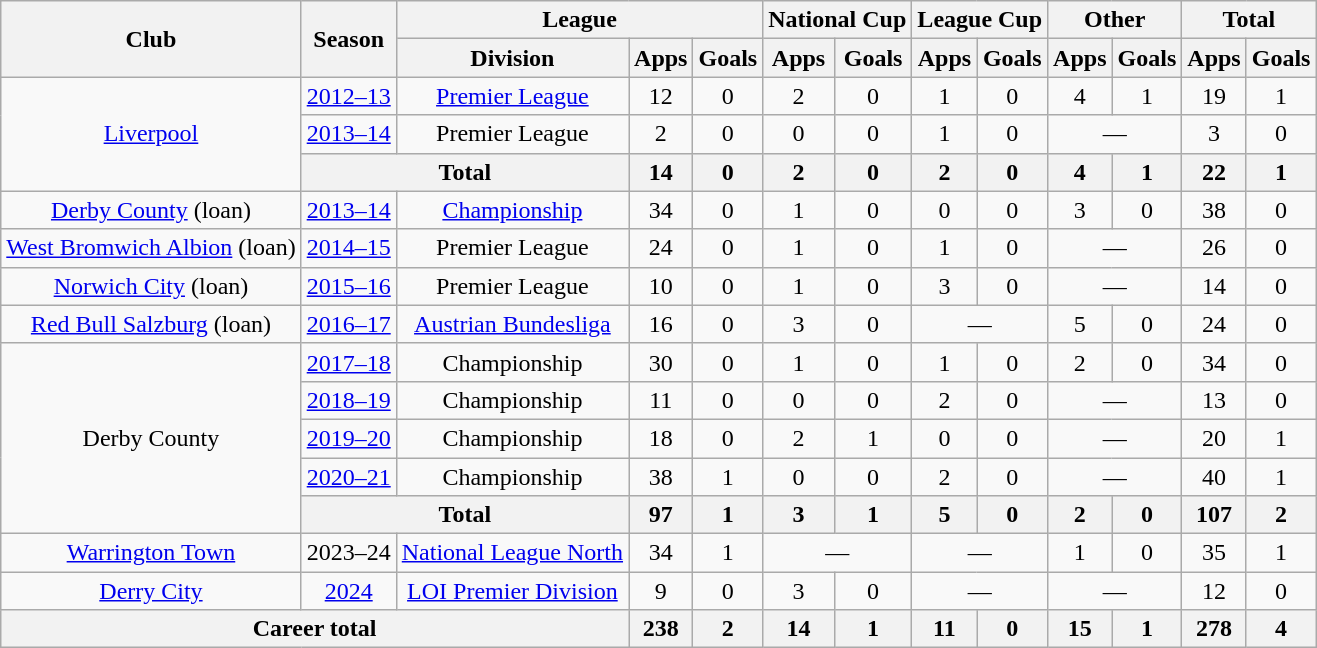<table class="wikitable" style="text-align: center;">
<tr>
<th rowspan="2">Club</th>
<th rowspan="2">Season</th>
<th colspan="3">League</th>
<th colspan="2">National Cup</th>
<th colspan="2">League Cup</th>
<th colspan="2">Other</th>
<th colspan="2">Total</th>
</tr>
<tr>
<th>Division</th>
<th>Apps</th>
<th>Goals</th>
<th>Apps</th>
<th>Goals</th>
<th>Apps</th>
<th>Goals</th>
<th>Apps</th>
<th>Goals</th>
<th>Apps</th>
<th>Goals</th>
</tr>
<tr>
<td rowspan=3><a href='#'>Liverpool</a></td>
<td><a href='#'>2012–13</a></td>
<td><a href='#'>Premier League</a></td>
<td>12</td>
<td>0</td>
<td>2</td>
<td>0</td>
<td>1</td>
<td>0</td>
<td>4</td>
<td>1</td>
<td>19</td>
<td>1</td>
</tr>
<tr>
<td><a href='#'>2013–14</a></td>
<td>Premier League</td>
<td>2</td>
<td>0</td>
<td>0</td>
<td>0</td>
<td>1</td>
<td>0</td>
<td colspan="2">—</td>
<td>3</td>
<td>0</td>
</tr>
<tr>
<th colspan=2>Total</th>
<th>14</th>
<th>0</th>
<th>2</th>
<th>0</th>
<th>2</th>
<th>0</th>
<th>4</th>
<th>1</th>
<th>22</th>
<th>1</th>
</tr>
<tr>
<td><a href='#'>Derby County</a> (loan)</td>
<td><a href='#'>2013–14</a></td>
<td><a href='#'>Championship</a></td>
<td>34</td>
<td>0</td>
<td>1</td>
<td>0</td>
<td>0</td>
<td>0</td>
<td>3</td>
<td>0</td>
<td>38</td>
<td>0</td>
</tr>
<tr>
<td><a href='#'>West Bromwich Albion</a> (loan)</td>
<td><a href='#'>2014–15</a></td>
<td>Premier League</td>
<td>24</td>
<td>0</td>
<td>1</td>
<td>0</td>
<td>1</td>
<td>0</td>
<td colspan="2">—</td>
<td>26</td>
<td>0</td>
</tr>
<tr>
<td><a href='#'>Norwich City</a> (loan)</td>
<td><a href='#'>2015–16</a></td>
<td>Premier League</td>
<td>10</td>
<td>0</td>
<td>1</td>
<td>0</td>
<td>3</td>
<td>0</td>
<td colspan="2">—</td>
<td>14</td>
<td>0</td>
</tr>
<tr>
<td><a href='#'>Red Bull Salzburg</a> (loan)</td>
<td><a href='#'>2016–17</a></td>
<td><a href='#'>Austrian Bundesliga</a></td>
<td>16</td>
<td>0</td>
<td>3</td>
<td>0</td>
<td colspan="2">—</td>
<td>5</td>
<td>0</td>
<td>24</td>
<td>0</td>
</tr>
<tr>
<td rowspan="5">Derby County</td>
<td><a href='#'>2017–18</a></td>
<td>Championship</td>
<td>30</td>
<td>0</td>
<td>1</td>
<td>0</td>
<td>1</td>
<td>0</td>
<td>2</td>
<td>0</td>
<td>34</td>
<td>0</td>
</tr>
<tr>
<td><a href='#'>2018–19</a></td>
<td>Championship</td>
<td>11</td>
<td>0</td>
<td>0</td>
<td>0</td>
<td>2</td>
<td>0</td>
<td colspan="2">—</td>
<td>13</td>
<td>0</td>
</tr>
<tr>
<td><a href='#'>2019–20</a></td>
<td>Championship</td>
<td>18</td>
<td>0</td>
<td>2</td>
<td>1</td>
<td>0</td>
<td>0</td>
<td colspan="2">—</td>
<td>20</td>
<td>1</td>
</tr>
<tr>
<td><a href='#'>2020–21</a></td>
<td>Championship</td>
<td>38</td>
<td>1</td>
<td>0</td>
<td>0</td>
<td>2</td>
<td>0</td>
<td colspan="2">—</td>
<td>40</td>
<td>1</td>
</tr>
<tr>
<th colspan="2">Total</th>
<th>97</th>
<th>1</th>
<th>3</th>
<th>1</th>
<th>5</th>
<th>0</th>
<th>2</th>
<th>0</th>
<th>107</th>
<th>2</th>
</tr>
<tr>
<td><a href='#'>Warrington Town</a></td>
<td>2023–24</td>
<td><a href='#'>National League North</a></td>
<td>34</td>
<td>1</td>
<td colspan="2">—</td>
<td colspan="2">—</td>
<td>1</td>
<td>0</td>
<td>35</td>
<td>1</td>
</tr>
<tr>
<td><a href='#'>Derry City</a></td>
<td><a href='#'>2024</a></td>
<td><a href='#'>LOI Premier Division</a></td>
<td>9</td>
<td>0</td>
<td>3</td>
<td>0</td>
<td colspan="2">—</td>
<td colspan="2">—</td>
<td>12</td>
<td>0</td>
</tr>
<tr>
<th colspan="3">Career total</th>
<th>238</th>
<th>2</th>
<th>14</th>
<th>1</th>
<th>11</th>
<th>0</th>
<th>15</th>
<th>1</th>
<th>278</th>
<th>4</th>
</tr>
</table>
